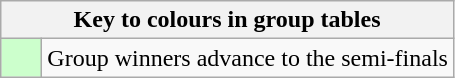<table class="wikitable" style="text-align: center;">
<tr>
<th colspan=2>Key to colours in group tables</th>
</tr>
<tr>
<td style="background:#cfc; width:20px;"></td>
<td align=left>Group winners advance to the semi-finals</td>
</tr>
</table>
